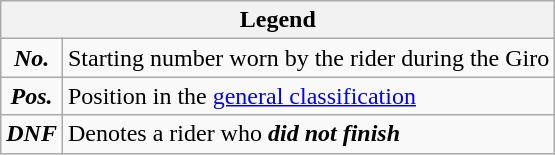<table class="wikitable">
<tr>
<th colspan=2>Legend</th>
</tr>
<tr>
<td align=center><strong><em>No.</em></strong></td>
<td>Starting number worn by the rider during the Giro</td>
</tr>
<tr>
<td align=center><strong><em>Pos.</em></strong></td>
<td>Position in the <a href='#'>general classification</a></td>
</tr>
<tr>
<td align=center><strong><em>DNF</em></strong></td>
<td>Denotes a rider who <strong><em>did not finish</em></strong></td>
</tr>
</table>
